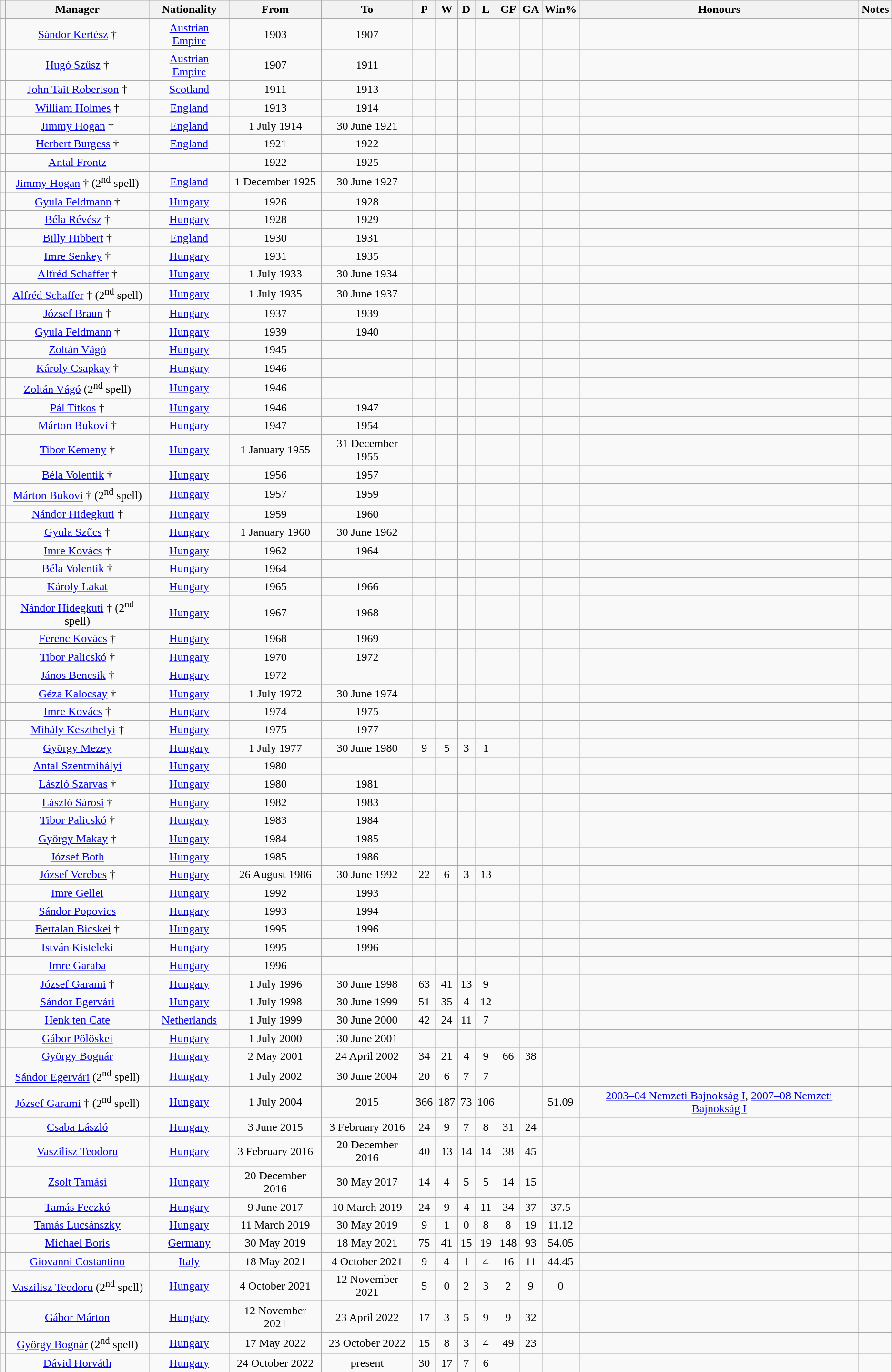<table class="wikitable plainrowheaders sortable" style="text-align:center">
<tr>
<th></th>
<th>Manager</th>
<th>Nationality</th>
<th>From</th>
<th>To</th>
<th>P</th>
<th>W</th>
<th>D</th>
<th>L</th>
<th>GF</th>
<th>GA</th>
<th>Win%</th>
<th>Honours</th>
<th>Notes</th>
</tr>
<tr>
<td></td>
<td><a href='#'>Sándor Kertész</a> †</td>
<td> <a href='#'>Austrian Empire</a></td>
<td>1903</td>
<td>1907</td>
<td></td>
<td></td>
<td></td>
<td></td>
<td></td>
<td></td>
<td></td>
<td></td>
<td></td>
</tr>
<tr>
<td></td>
<td><a href='#'>Hugó Szüsz</a> †</td>
<td> <a href='#'>Austrian Empire</a></td>
<td>1907</td>
<td>1911</td>
<td></td>
<td></td>
<td></td>
<td></td>
<td></td>
<td></td>
<td></td>
<td></td>
<td></td>
</tr>
<tr>
<td></td>
<td><a href='#'>John Tait Robertson</a> †</td>
<td> <a href='#'>Scotland</a></td>
<td>1911</td>
<td>1913</td>
<td></td>
<td></td>
<td></td>
<td></td>
<td></td>
<td></td>
<td></td>
<td></td>
<td></td>
</tr>
<tr>
<td></td>
<td><a href='#'>William Holmes</a> †</td>
<td> <a href='#'>England</a></td>
<td>1913</td>
<td>1914</td>
<td></td>
<td></td>
<td></td>
<td></td>
<td></td>
<td></td>
<td></td>
<td></td>
<td></td>
</tr>
<tr>
<td></td>
<td><a href='#'>Jimmy Hogan</a> †</td>
<td> <a href='#'>England</a></td>
<td>1 July 1914</td>
<td>30 June 1921</td>
<td></td>
<td></td>
<td></td>
<td></td>
<td></td>
<td></td>
<td></td>
<td></td>
<td></td>
</tr>
<tr>
<td></td>
<td><a href='#'>Herbert Burgess</a> †</td>
<td> <a href='#'>England</a></td>
<td>1921</td>
<td>1922</td>
<td></td>
<td></td>
<td></td>
<td></td>
<td></td>
<td></td>
<td></td>
<td></td>
<td></td>
</tr>
<tr>
<td></td>
<td><a href='#'>Antal Frontz</a></td>
<td></td>
<td>1922</td>
<td>1925</td>
<td></td>
<td></td>
<td></td>
<td></td>
<td></td>
<td></td>
<td></td>
<td></td>
<td></td>
</tr>
<tr>
<td></td>
<td><a href='#'>Jimmy Hogan</a> † (2<sup>nd</sup> spell)</td>
<td> <a href='#'>England</a></td>
<td>1 December 1925</td>
<td>30 June 1927</td>
<td></td>
<td></td>
<td></td>
<td></td>
<td></td>
<td></td>
<td></td>
<td></td>
<td></td>
</tr>
<tr>
<td></td>
<td><a href='#'>Gyula Feldmann</a> †</td>
<td> <a href='#'>Hungary</a></td>
<td>1926</td>
<td>1928</td>
<td></td>
<td></td>
<td></td>
<td></td>
<td></td>
<td></td>
<td></td>
<td></td>
<td></td>
</tr>
<tr>
<td></td>
<td><a href='#'>Béla Révész</a> †</td>
<td> <a href='#'>Hungary</a></td>
<td>1928</td>
<td>1929</td>
<td></td>
<td></td>
<td></td>
<td></td>
<td></td>
<td></td>
<td></td>
<td></td>
<td></td>
</tr>
<tr>
<td></td>
<td><a href='#'>Billy Hibbert</a> †</td>
<td> <a href='#'>England</a></td>
<td>1930</td>
<td>1931</td>
<td></td>
<td></td>
<td></td>
<td></td>
<td></td>
<td></td>
<td></td>
<td></td>
<td></td>
</tr>
<tr>
<td></td>
<td><a href='#'>Imre Senkey</a> †</td>
<td> <a href='#'>Hungary</a></td>
<td>1931</td>
<td>1935</td>
<td></td>
<td></td>
<td></td>
<td></td>
<td></td>
<td></td>
<td></td>
<td></td>
<td></td>
</tr>
<tr>
<td></td>
<td><a href='#'>Alfréd Schaffer</a> †</td>
<td> <a href='#'>Hungary</a></td>
<td>1 July 1933</td>
<td>30 June 1934</td>
<td></td>
<td></td>
<td></td>
<td></td>
<td></td>
<td></td>
<td></td>
<td></td>
<td></td>
</tr>
<tr>
<td></td>
<td><a href='#'>Alfréd Schaffer</a> † (2<sup>nd</sup> spell)</td>
<td> <a href='#'>Hungary</a></td>
<td>1 July 1935</td>
<td>30 June 1937</td>
<td></td>
<td></td>
<td></td>
<td></td>
<td></td>
<td></td>
<td></td>
<td></td>
<td></td>
</tr>
<tr>
<td></td>
<td><a href='#'>József Braun</a> †</td>
<td> <a href='#'>Hungary</a></td>
<td>1937</td>
<td>1939</td>
<td></td>
<td></td>
<td></td>
<td></td>
<td></td>
<td></td>
<td></td>
<td></td>
<td></td>
</tr>
<tr>
<td></td>
<td><a href='#'>Gyula Feldmann</a> †</td>
<td> <a href='#'>Hungary</a></td>
<td>1939</td>
<td>1940</td>
<td></td>
<td></td>
<td></td>
<td></td>
<td></td>
<td></td>
<td></td>
<td></td>
<td></td>
</tr>
<tr>
<td></td>
<td><a href='#'>Zoltán Vágó</a></td>
<td> <a href='#'>Hungary</a></td>
<td>1945</td>
<td></td>
<td></td>
<td></td>
<td></td>
<td></td>
<td></td>
<td></td>
<td></td>
<td></td>
<td></td>
</tr>
<tr>
<td></td>
<td><a href='#'>Károly Csapkay</a> †</td>
<td> <a href='#'>Hungary</a></td>
<td>1946</td>
<td></td>
<td></td>
<td></td>
<td></td>
<td></td>
<td></td>
<td></td>
<td></td>
<td></td>
<td></td>
</tr>
<tr>
<td></td>
<td><a href='#'>Zoltán Vágó</a> (2<sup>nd</sup> spell)</td>
<td> <a href='#'>Hungary</a></td>
<td>1946</td>
<td></td>
<td></td>
<td></td>
<td></td>
<td></td>
<td></td>
<td></td>
<td></td>
<td></td>
<td></td>
</tr>
<tr>
<td></td>
<td><a href='#'>Pál Titkos</a> †</td>
<td> <a href='#'>Hungary</a></td>
<td>1946</td>
<td>1947</td>
<td></td>
<td></td>
<td></td>
<td></td>
<td></td>
<td></td>
<td></td>
<td></td>
<td></td>
</tr>
<tr>
<td></td>
<td><a href='#'>Márton Bukovi</a> †</td>
<td> <a href='#'>Hungary</a></td>
<td>1947</td>
<td>1954</td>
<td></td>
<td></td>
<td></td>
<td></td>
<td></td>
<td></td>
<td></td>
<td></td>
<td></td>
</tr>
<tr>
<td></td>
<td><a href='#'>Tibor Kemeny</a> †</td>
<td> <a href='#'>Hungary</a></td>
<td>1 January 1955</td>
<td>31 December 1955</td>
<td></td>
<td></td>
<td></td>
<td></td>
<td></td>
<td></td>
<td></td>
<td></td>
<td></td>
</tr>
<tr>
<td></td>
<td><a href='#'>Béla Volentik</a> †</td>
<td> <a href='#'>Hungary</a></td>
<td>1956</td>
<td>1957</td>
<td></td>
<td></td>
<td></td>
<td></td>
<td></td>
<td></td>
<td></td>
<td></td>
<td></td>
</tr>
<tr>
<td></td>
<td><a href='#'>Márton Bukovi</a>  † (2<sup>nd</sup> spell)</td>
<td> <a href='#'>Hungary</a></td>
<td>1957</td>
<td>1959</td>
<td></td>
<td></td>
<td></td>
<td></td>
<td></td>
<td></td>
<td></td>
<td></td>
<td></td>
</tr>
<tr>
<td></td>
<td><a href='#'>Nándor Hidegkuti</a> †</td>
<td> <a href='#'>Hungary</a></td>
<td>1959</td>
<td>1960</td>
<td></td>
<td></td>
<td></td>
<td></td>
<td></td>
<td></td>
<td></td>
<td></td>
<td></td>
</tr>
<tr>
<td></td>
<td><a href='#'>Gyula Szűcs</a> †</td>
<td> <a href='#'>Hungary</a></td>
<td>1 January 1960</td>
<td>30 June 1962</td>
<td></td>
<td></td>
<td></td>
<td></td>
<td></td>
<td></td>
<td></td>
<td></td>
<td></td>
</tr>
<tr>
<td></td>
<td><a href='#'>Imre Kovács</a> †</td>
<td> <a href='#'>Hungary</a></td>
<td>1962</td>
<td>1964</td>
<td></td>
<td></td>
<td></td>
<td></td>
<td></td>
<td></td>
<td></td>
<td></td>
<td></td>
</tr>
<tr>
<td></td>
<td><a href='#'>Béla Volentik</a> †</td>
<td> <a href='#'>Hungary</a></td>
<td>1964</td>
<td></td>
<td></td>
<td></td>
<td></td>
<td></td>
<td></td>
<td></td>
<td></td>
<td></td>
<td></td>
</tr>
<tr>
<td></td>
<td><a href='#'>Károly Lakat</a></td>
<td> <a href='#'>Hungary</a></td>
<td>1965</td>
<td>1966</td>
<td></td>
<td></td>
<td></td>
<td></td>
<td></td>
<td></td>
<td></td>
<td></td>
<td></td>
</tr>
<tr>
<td></td>
<td><a href='#'>Nándor Hidegkuti</a>  † (2<sup>nd</sup> spell)</td>
<td> <a href='#'>Hungary</a></td>
<td>1967</td>
<td>1968</td>
<td></td>
<td></td>
<td></td>
<td></td>
<td></td>
<td></td>
<td></td>
<td></td>
<td></td>
</tr>
<tr>
<td></td>
<td><a href='#'>Ferenc Kovács</a> †</td>
<td> <a href='#'>Hungary</a></td>
<td>1968</td>
<td>1969</td>
<td></td>
<td></td>
<td></td>
<td></td>
<td></td>
<td></td>
<td></td>
<td></td>
<td></td>
</tr>
<tr>
<td></td>
<td><a href='#'>Tibor Palicskó</a> †</td>
<td> <a href='#'>Hungary</a></td>
<td>1970</td>
<td>1972</td>
<td></td>
<td></td>
<td></td>
<td></td>
<td></td>
<td></td>
<td></td>
<td></td>
<td></td>
</tr>
<tr>
<td></td>
<td><a href='#'>János Bencsik</a> †</td>
<td> <a href='#'>Hungary</a></td>
<td>1972</td>
<td></td>
<td></td>
<td></td>
<td></td>
<td></td>
<td></td>
<td></td>
<td></td>
<td></td>
<td></td>
</tr>
<tr>
<td></td>
<td><a href='#'>Géza Kalocsay</a> †</td>
<td> <a href='#'>Hungary</a></td>
<td>1 July 1972</td>
<td>30 June 1974</td>
<td></td>
<td></td>
<td></td>
<td></td>
<td></td>
<td></td>
<td></td>
<td></td>
<td></td>
</tr>
<tr>
<td></td>
<td><a href='#'>Imre Kovács</a> †</td>
<td> <a href='#'>Hungary</a></td>
<td>1974</td>
<td>1975</td>
<td></td>
<td></td>
<td></td>
<td></td>
<td></td>
<td></td>
<td></td>
<td></td>
<td></td>
</tr>
<tr>
<td></td>
<td><a href='#'>Mihály Keszthelyi</a> †</td>
<td> <a href='#'>Hungary</a></td>
<td>1975</td>
<td>1977</td>
<td></td>
<td></td>
<td></td>
<td></td>
<td></td>
<td></td>
<td></td>
<td></td>
<td></td>
</tr>
<tr>
<td></td>
<td><a href='#'>György Mezey</a></td>
<td> <a href='#'>Hungary</a></td>
<td>1 July 1977</td>
<td>30 June 1980</td>
<td>9</td>
<td>5</td>
<td>3</td>
<td>1</td>
<td></td>
<td></td>
<td></td>
<td></td>
<td></td>
</tr>
<tr>
<td></td>
<td><a href='#'>Antal Szentmihályi</a></td>
<td> <a href='#'>Hungary</a></td>
<td>1980</td>
<td></td>
<td></td>
<td></td>
<td></td>
<td></td>
<td></td>
<td></td>
<td></td>
<td></td>
<td></td>
</tr>
<tr>
<td></td>
<td><a href='#'>László Szarvas</a> †</td>
<td> <a href='#'>Hungary</a></td>
<td>1980</td>
<td>1981</td>
<td></td>
<td></td>
<td></td>
<td></td>
<td></td>
<td></td>
<td></td>
<td></td>
<td></td>
</tr>
<tr>
<td></td>
<td><a href='#'>László Sárosi</a> †</td>
<td> <a href='#'>Hungary</a></td>
<td>1982</td>
<td>1983</td>
<td></td>
<td></td>
<td></td>
<td></td>
<td></td>
<td></td>
<td></td>
<td></td>
<td></td>
</tr>
<tr>
<td></td>
<td><a href='#'>Tibor Palicskó</a> †</td>
<td> <a href='#'>Hungary</a></td>
<td>1983</td>
<td>1984</td>
<td></td>
<td></td>
<td></td>
<td></td>
<td></td>
<td></td>
<td></td>
<td></td>
<td></td>
</tr>
<tr>
<td></td>
<td><a href='#'>György Makay</a> †</td>
<td> <a href='#'>Hungary</a></td>
<td>1984</td>
<td>1985</td>
<td></td>
<td></td>
<td></td>
<td></td>
<td></td>
<td></td>
<td></td>
<td></td>
<td></td>
</tr>
<tr>
<td></td>
<td><a href='#'>József Both</a></td>
<td> <a href='#'>Hungary</a></td>
<td>1985</td>
<td>1986</td>
<td></td>
<td></td>
<td></td>
<td></td>
<td></td>
<td></td>
<td></td>
<td></td>
<td></td>
</tr>
<tr>
<td></td>
<td><a href='#'>József Verebes</a> †</td>
<td> <a href='#'>Hungary</a></td>
<td>26 August 1986</td>
<td>30 June 1992</td>
<td>22</td>
<td>6</td>
<td>3</td>
<td>13</td>
<td></td>
<td></td>
<td></td>
<td></td>
<td></td>
</tr>
<tr>
<td></td>
<td><a href='#'>Imre Gellei</a></td>
<td> <a href='#'>Hungary</a></td>
<td>1992</td>
<td>1993</td>
<td></td>
<td></td>
<td></td>
<td></td>
<td></td>
<td></td>
<td></td>
<td></td>
<td></td>
</tr>
<tr>
<td></td>
<td><a href='#'>Sándor Popovics</a></td>
<td> <a href='#'>Hungary</a></td>
<td>1993</td>
<td>1994</td>
<td></td>
<td></td>
<td></td>
<td></td>
<td></td>
<td></td>
<td></td>
<td></td>
<td></td>
</tr>
<tr>
<td></td>
<td><a href='#'>Bertalan Bicskei</a> †</td>
<td> <a href='#'>Hungary</a></td>
<td>1995</td>
<td>1996</td>
<td></td>
<td></td>
<td></td>
<td></td>
<td></td>
<td></td>
<td></td>
<td></td>
<td></td>
</tr>
<tr>
<td></td>
<td><a href='#'>István Kisteleki</a></td>
<td> <a href='#'>Hungary</a></td>
<td>1995</td>
<td>1996</td>
<td></td>
<td></td>
<td></td>
<td></td>
<td></td>
<td></td>
<td></td>
<td></td>
<td></td>
</tr>
<tr>
<td></td>
<td><a href='#'>Imre Garaba</a></td>
<td> <a href='#'>Hungary</a></td>
<td>1996</td>
<td></td>
<td></td>
<td></td>
<td></td>
<td></td>
<td></td>
<td></td>
<td></td>
<td></td>
<td></td>
</tr>
<tr>
<td></td>
<td><a href='#'>József Garami</a> †</td>
<td> <a href='#'>Hungary</a></td>
<td>1 July 1996</td>
<td>30 June 1998</td>
<td>63</td>
<td>41</td>
<td>13</td>
<td>9</td>
<td></td>
<td></td>
<td></td>
<td></td>
<td></td>
</tr>
<tr>
<td></td>
<td><a href='#'>Sándor Egervári</a></td>
<td> <a href='#'>Hungary</a></td>
<td>1 July 1998</td>
<td>30 June 1999</td>
<td>51</td>
<td>35</td>
<td>4</td>
<td>12</td>
<td></td>
<td></td>
<td></td>
<td></td>
<td></td>
</tr>
<tr>
<td></td>
<td><a href='#'>Henk ten Cate</a></td>
<td> <a href='#'>Netherlands</a></td>
<td>1 July 1999</td>
<td>30 June 2000</td>
<td>42</td>
<td>24</td>
<td>11</td>
<td>7</td>
<td></td>
<td></td>
<td></td>
<td></td>
<td></td>
</tr>
<tr>
<td></td>
<td><a href='#'>Gábor Pölöskei</a></td>
<td> <a href='#'>Hungary</a></td>
<td>1 July 2000</td>
<td>30 June 2001</td>
<td></td>
<td></td>
<td></td>
<td></td>
<td></td>
<td></td>
<td></td>
<td></td>
<td></td>
</tr>
<tr>
<td></td>
<td><a href='#'>György Bognár</a></td>
<td> <a href='#'>Hungary</a></td>
<td>2 May 2001</td>
<td>24 April 2002</td>
<td>34</td>
<td>21</td>
<td>4</td>
<td>9</td>
<td>66</td>
<td>38</td>
<td></td>
<td></td>
<td></td>
</tr>
<tr>
<td></td>
<td><a href='#'>Sándor Egervári</a> (2<sup>nd</sup> spell)</td>
<td> <a href='#'>Hungary</a></td>
<td>1 July 2002</td>
<td>30 June 2004</td>
<td>20</td>
<td>6</td>
<td>7</td>
<td>7</td>
<td></td>
<td></td>
<td></td>
<td></td>
<td></td>
</tr>
<tr>
<td></td>
<td><a href='#'>József Garami</a> † (2<sup>nd</sup> spell)</td>
<td> <a href='#'>Hungary</a></td>
<td>1 July 2004</td>
<td>2015</td>
<td>366</td>
<td>187</td>
<td>73</td>
<td>106</td>
<td></td>
<td></td>
<td>51.09</td>
<td><a href='#'>2003–04 Nemzeti Bajnokság I</a>, <a href='#'>2007–08 Nemzeti Bajnokság I</a></td>
<td></td>
</tr>
<tr>
<td></td>
<td><a href='#'>Csaba László</a></td>
<td> <a href='#'>Hungary</a></td>
<td>3 June 2015</td>
<td>3 February 2016</td>
<td>24</td>
<td>9</td>
<td>7</td>
<td>8</td>
<td>31</td>
<td>24</td>
<td></td>
<td></td>
<td></td>
</tr>
<tr>
<td></td>
<td><a href='#'>Vaszilisz Teodoru</a></td>
<td> <a href='#'>Hungary</a></td>
<td>3 February 2016</td>
<td>20 December 2016</td>
<td>40</td>
<td>13</td>
<td>14</td>
<td>14</td>
<td>38</td>
<td>45</td>
<td></td>
<td></td>
<td></td>
</tr>
<tr>
<td></td>
<td><a href='#'>Zsolt Tamási</a></td>
<td> <a href='#'>Hungary</a></td>
<td>20 December 2016</td>
<td>30 May 2017</td>
<td>14</td>
<td>4</td>
<td>5</td>
<td>5</td>
<td>14</td>
<td>15</td>
<td></td>
<td></td>
<td></td>
</tr>
<tr>
<td></td>
<td><a href='#'>Tamás Feczkó</a></td>
<td> <a href='#'>Hungary</a></td>
<td>9 June 2017</td>
<td>10 March 2019</td>
<td>24</td>
<td>9</td>
<td>4</td>
<td>11</td>
<td>34</td>
<td>37</td>
<td>37.5</td>
<td></td>
<td></td>
</tr>
<tr>
<td></td>
<td><a href='#'>Tamás Lucsánszky</a></td>
<td> <a href='#'>Hungary</a></td>
<td>11 March 2019</td>
<td>30 May 2019</td>
<td>9</td>
<td>1</td>
<td>0</td>
<td>8</td>
<td>8</td>
<td>19</td>
<td>11.12</td>
<td></td>
<td></td>
</tr>
<tr>
<td></td>
<td><a href='#'>Michael Boris</a></td>
<td> <a href='#'>Germany</a></td>
<td>30 May 2019</td>
<td>18 May 2021</td>
<td>75</td>
<td>41</td>
<td>15</td>
<td>19</td>
<td>148</td>
<td>93</td>
<td>54.05</td>
<td></td>
<td></td>
</tr>
<tr>
<td></td>
<td><a href='#'>Giovanni Costantino</a></td>
<td> <a href='#'>Italy</a></td>
<td>18 May 2021</td>
<td>4 October 2021</td>
<td>9</td>
<td>4</td>
<td>1</td>
<td>4</td>
<td>16</td>
<td>11</td>
<td>44.45</td>
<td></td>
<td></td>
</tr>
<tr>
<td></td>
<td><a href='#'>Vaszilisz Teodoru</a> (2<sup>nd</sup> spell)</td>
<td> <a href='#'>Hungary</a></td>
<td>4 October 2021</td>
<td>12 November 2021</td>
<td>5</td>
<td>0</td>
<td>2</td>
<td>3</td>
<td>2</td>
<td>9</td>
<td>0</td>
<td></td>
<td></td>
</tr>
<tr>
<td></td>
<td><a href='#'>Gábor Márton</a></td>
<td> <a href='#'>Hungary</a></td>
<td>12 November 2021</td>
<td>23 April 2022</td>
<td>17</td>
<td>3</td>
<td>5</td>
<td>9</td>
<td>9</td>
<td>32</td>
<td></td>
<td></td>
<td></td>
</tr>
<tr>
<td></td>
<td><a href='#'>György Bognár</a> (2<sup>nd</sup> spell)</td>
<td> <a href='#'>Hungary</a></td>
<td>17 May 2022</td>
<td>23 October 2022</td>
<td>15</td>
<td>8</td>
<td>3</td>
<td>4</td>
<td>49</td>
<td>23</td>
<td></td>
<td></td>
<td></td>
</tr>
<tr>
<td></td>
<td><a href='#'>Dávid Horváth</a></td>
<td> <a href='#'>Hungary</a></td>
<td>24 October 2022</td>
<td>present</td>
<td>30</td>
<td>17</td>
<td>7</td>
<td>6</td>
<td></td>
<td></td>
<td></td>
<td></td>
<td></td>
</tr>
</table>
